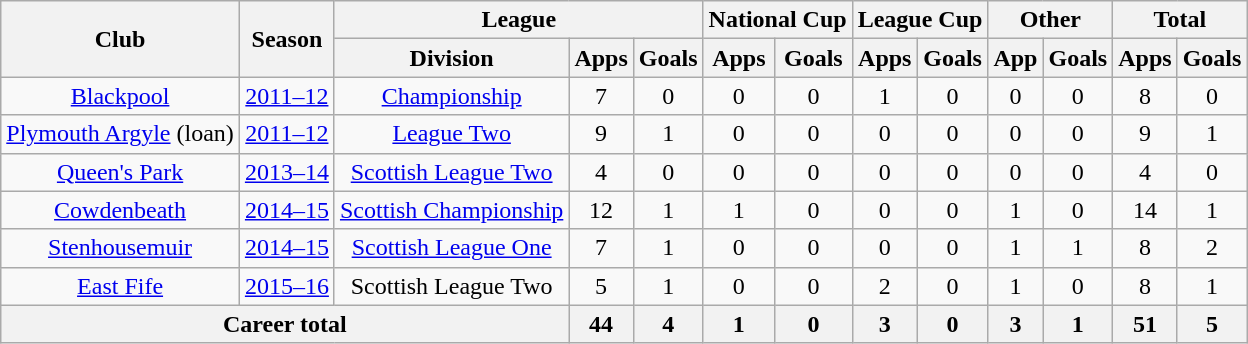<table class="wikitable" style="text-align:center;">
<tr>
<th rowspan="2">Club</th>
<th rowspan="2">Season</th>
<th colspan="3">League</th>
<th colspan="2">National Cup</th>
<th colspan="2">League Cup</th>
<th colspan="2">Other</th>
<th colspan="2">Total</th>
</tr>
<tr>
<th>Division</th>
<th>Apps</th>
<th>Goals</th>
<th>Apps</th>
<th>Goals</th>
<th>Apps</th>
<th>Goals</th>
<th>App</th>
<th>Goals</th>
<th>Apps</th>
<th>Goals</th>
</tr>
<tr>
<td><a href='#'>Blackpool</a></td>
<td><a href='#'>2011–12</a></td>
<td><a href='#'>Championship</a></td>
<td>7</td>
<td>0</td>
<td>0</td>
<td>0</td>
<td>1</td>
<td>0</td>
<td>0</td>
<td>0</td>
<td>8</td>
<td>0</td>
</tr>
<tr>
<td><a href='#'>Plymouth Argyle</a> (loan)</td>
<td><a href='#'>2011–12</a></td>
<td><a href='#'>League Two</a></td>
<td>9</td>
<td>1</td>
<td>0</td>
<td>0</td>
<td>0</td>
<td>0</td>
<td>0</td>
<td>0</td>
<td>9</td>
<td>1</td>
</tr>
<tr>
<td><a href='#'>Queen's Park</a></td>
<td><a href='#'>2013–14</a></td>
<td><a href='#'>Scottish League Two</a></td>
<td>4</td>
<td>0</td>
<td>0</td>
<td>0</td>
<td>0</td>
<td>0</td>
<td>0</td>
<td>0</td>
<td>4</td>
<td>0</td>
</tr>
<tr>
<td><a href='#'>Cowdenbeath</a></td>
<td><a href='#'>2014–15</a></td>
<td><a href='#'>Scottish Championship</a></td>
<td>12</td>
<td>1</td>
<td>1</td>
<td>0</td>
<td>0</td>
<td>0</td>
<td>1</td>
<td>0</td>
<td>14</td>
<td>1</td>
</tr>
<tr>
<td><a href='#'>Stenhousemuir</a></td>
<td><a href='#'>2014–15</a></td>
<td><a href='#'>Scottish League One</a></td>
<td>7</td>
<td>1</td>
<td>0</td>
<td>0</td>
<td>0</td>
<td>0</td>
<td>1</td>
<td>1</td>
<td>8</td>
<td>2</td>
</tr>
<tr>
<td><a href='#'>East Fife</a></td>
<td><a href='#'>2015–16</a></td>
<td>Scottish League Two</td>
<td>5</td>
<td>1</td>
<td>0</td>
<td>0</td>
<td>2</td>
<td>0</td>
<td>1</td>
<td>0</td>
<td>8</td>
<td>1</td>
</tr>
<tr>
<th colspan="3">Career total</th>
<th>44</th>
<th>4</th>
<th>1</th>
<th>0</th>
<th>3</th>
<th>0</th>
<th>3</th>
<th>1</th>
<th>51</th>
<th>5</th>
</tr>
</table>
